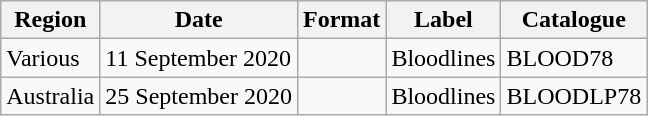<table class="wikitable plainrowheaders">
<tr>
<th scope="col">Region</th>
<th scope="col">Date</th>
<th scope="col">Format</th>
<th scope="col">Label</th>
<th scope="col">Catalogue</th>
</tr>
<tr>
<td>Various</td>
<td>11 September 2020</td>
<td></td>
<td>Bloodlines</td>
<td>BLOOD78</td>
</tr>
<tr>
<td>Australia</td>
<td>25 September 2020</td>
<td></td>
<td>Bloodlines</td>
<td>BLOODLP78</td>
</tr>
</table>
